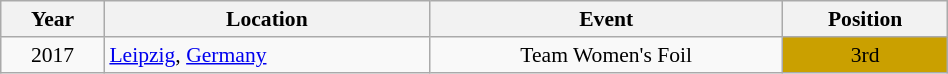<table class="wikitable" width="50%" style="font-size:90%; text-align:center;">
<tr>
<th>Year</th>
<th>Location</th>
<th>Event</th>
<th>Position</th>
</tr>
<tr>
<td rowspan="1">2017</td>
<td rowspan="1" align="left"> <a href='#'>Leipzig</a>, <a href='#'>Germany</a></td>
<td>Team Women's Foil</td>
<td bgcolor="caramel">3rd</td>
</tr>
</table>
